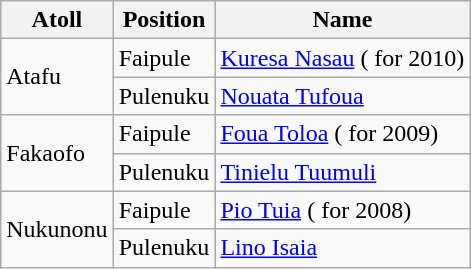<table class="wikitable">
<tr>
<th>Atoll</th>
<th>Position</th>
<th>Name</th>
</tr>
<tr>
<td rowspan=2>Atafu</td>
<td>Faipule</td>
<td><a href='#'>Kuresa Nasau</a> ( for 2010)</td>
</tr>
<tr>
<td>Pulenuku</td>
<td><a href='#'>Nouata Tufoua</a></td>
</tr>
<tr>
<td rowspan=2>Fakaofo</td>
<td>Faipule</td>
<td><a href='#'>Foua Toloa</a> ( for 2009)</td>
</tr>
<tr>
<td>Pulenuku</td>
<td><a href='#'>Tinielu Tuumuli</a></td>
</tr>
<tr>
<td rowspan=2>Nukunonu</td>
<td>Faipule</td>
<td><a href='#'>Pio Tuia</a> ( for 2008)</td>
</tr>
<tr>
<td>Pulenuku</td>
<td><a href='#'>Lino Isaia</a></td>
</tr>
</table>
